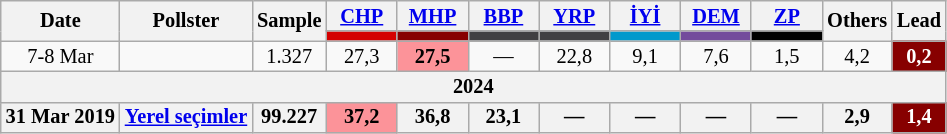<table class="wikitable mw-collapsible" style="text-align:center; font-size:85%; line-height:14px;">
<tr>
<th rowspan="2">Date</th>
<th rowspan="2">Pollster</th>
<th rowspan="2">Sample</th>
<th style="width:3em;"><a href='#'>CHP</a></th>
<th style="width:3em;"><a href='#'>MHP</a></th>
<th style="width:3em;"><a href='#'>BBP</a></th>
<th style="width:3em;"><a href='#'>YRP</a></th>
<th style="width:3em;"><a href='#'>İYİ</a></th>
<th style="width:3em;"><a href='#'>DEM</a></th>
<th style="width:3em;"><a href='#'>ZP</a></th>
<th rowspan="2">Others</th>
<th rowspan="2">Lead</th>
</tr>
<tr>
<th style="background:#d40000;"></th>
<th style="background:#870000;"></th>
<th style="background:#414042;"></th>
<th style="background:#414042;"></th>
<th style="background:#0099cc;"></th>
<th style="background:#734B9C;"></th>
<th style="background:#000000;"></th>
</tr>
<tr>
<td>7-8 Mar</td>
<td></td>
<td>1.327</td>
<td>27,3</td>
<td style="background:#fc9399"><strong>27,5</strong></td>
<td>—</td>
<td>22,8</td>
<td>9,1</td>
<td>7,6</td>
<td>1,5</td>
<td>4,2</td>
<th style="background:#870000; color:white;">0,2</th>
</tr>
<tr>
<th colspan="12">2024</th>
</tr>
<tr>
<th>31 Mar 2019</th>
<th><a href='#'>Yerel seçimler</a></th>
<th>99.227</th>
<th style="background:#fc9399">37,2</th>
<th>36,8</th>
<th>23,1</th>
<th>—</th>
<th>—</th>
<th>—</th>
<th>—</th>
<th>2,9</th>
<th style="background:#870000; color:white;">1,4</th>
</tr>
</table>
